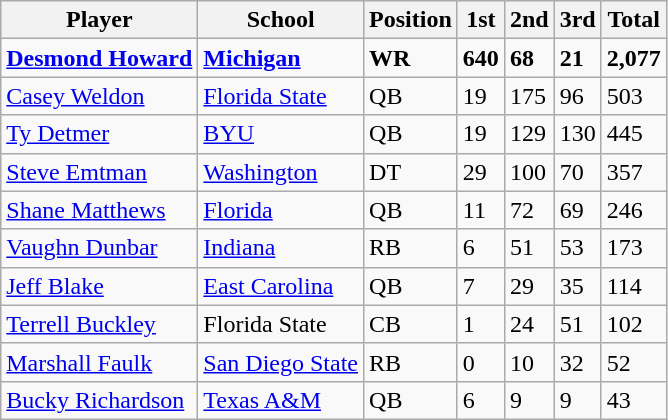<table class="wikitable">
<tr>
<th>Player</th>
<th>School</th>
<th>Position</th>
<th>1st</th>
<th>2nd</th>
<th>3rd</th>
<th>Total</th>
</tr>
<tr>
<td><strong><a href='#'>Desmond Howard</a></strong></td>
<td><strong><a href='#'>Michigan</a></strong></td>
<td><strong>WR</strong></td>
<td><strong>640</strong></td>
<td><strong>68</strong></td>
<td><strong>21</strong></td>
<td><strong>2,077</strong></td>
</tr>
<tr>
<td><a href='#'>Casey Weldon</a></td>
<td><a href='#'>Florida State</a></td>
<td>QB</td>
<td>19</td>
<td>175</td>
<td>96</td>
<td>503</td>
</tr>
<tr>
<td><a href='#'>Ty Detmer</a></td>
<td><a href='#'>BYU</a></td>
<td>QB</td>
<td>19</td>
<td>129</td>
<td>130</td>
<td>445</td>
</tr>
<tr>
<td><a href='#'>Steve Emtman</a></td>
<td><a href='#'>Washington</a></td>
<td>DT</td>
<td>29</td>
<td>100</td>
<td>70</td>
<td>357</td>
</tr>
<tr>
<td><a href='#'>Shane Matthews</a></td>
<td><a href='#'>Florida</a></td>
<td>QB</td>
<td>11</td>
<td>72</td>
<td>69</td>
<td>246</td>
</tr>
<tr>
<td><a href='#'>Vaughn Dunbar</a></td>
<td><a href='#'>Indiana</a></td>
<td>RB</td>
<td>6</td>
<td>51</td>
<td>53</td>
<td>173</td>
</tr>
<tr>
<td><a href='#'>Jeff Blake</a></td>
<td><a href='#'>East Carolina</a></td>
<td>QB</td>
<td>7</td>
<td>29</td>
<td>35</td>
<td>114</td>
</tr>
<tr>
<td><a href='#'>Terrell Buckley</a></td>
<td>Florida State</td>
<td>CB</td>
<td>1</td>
<td>24</td>
<td>51</td>
<td>102</td>
</tr>
<tr>
<td><a href='#'>Marshall Faulk</a></td>
<td><a href='#'>San Diego State</a></td>
<td>RB</td>
<td>0</td>
<td>10</td>
<td>32</td>
<td>52</td>
</tr>
<tr>
<td><a href='#'>Bucky Richardson</a></td>
<td><a href='#'>Texas A&M</a></td>
<td>QB</td>
<td>6</td>
<td>9</td>
<td>9</td>
<td>43</td>
</tr>
</table>
